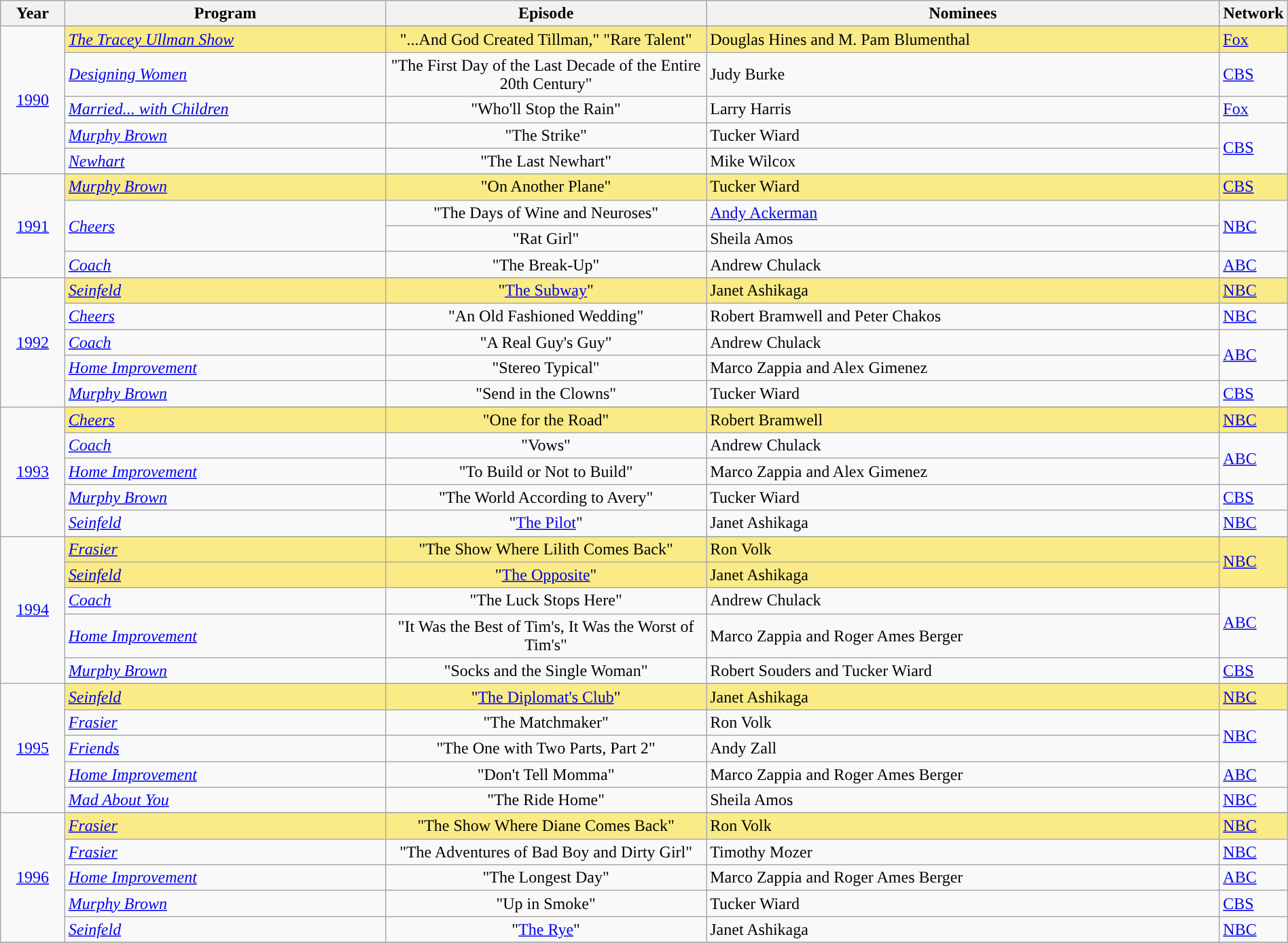<table class="wikitable" style="width:100%">
<tr style="background:#bebebe;">
<th style="width:5%;">Year</th>
<th style="width:25%;">Program</th>
<th style="width:25%;">Episode</th>
<th style="width:40%;">Nominees</th>
<th style="width:5%;">Network</th>
</tr>
<tr>
<td rowspan=6 style="text-align:center;"><a href='#'>1990</a><br></td>
</tr>
<tr style="background:#FAEB86;">
<td><em><a href='#'>The Tracey Ullman Show</a></em></td>
<td align=center>"...And God Created Tillman," "Rare Talent"</td>
<td>Douglas Hines and M. Pam Blumenthal</td>
<td><a href='#'>Fox</a></td>
</tr>
<tr>
<td><em><a href='#'>Designing Women</a></em></td>
<td align=center>"The First Day of the Last Decade of the Entire 20th Century"</td>
<td>Judy Burke</td>
<td><a href='#'>CBS</a></td>
</tr>
<tr>
<td><em><a href='#'>Married... with Children</a></em></td>
<td align=center>"Who'll Stop the Rain"</td>
<td>Larry Harris</td>
<td><a href='#'>Fox</a></td>
</tr>
<tr>
<td><em><a href='#'>Murphy Brown</a></em></td>
<td align=center>"The Strike"</td>
<td>Tucker Wiard</td>
<td rowspan=2><a href='#'>CBS</a></td>
</tr>
<tr>
<td><em><a href='#'>Newhart</a></em></td>
<td align=center>"The Last Newhart"</td>
<td>Mike Wilcox</td>
</tr>
<tr>
<td rowspan=5 style="text-align:center;"><a href='#'>1991</a><br></td>
</tr>
<tr style="background:#FAEB86;">
<td><em><a href='#'>Murphy Brown</a></em></td>
<td align=center>"On Another Plane"</td>
<td>Tucker Wiard</td>
<td><a href='#'>CBS</a></td>
</tr>
<tr>
<td rowspan=2><em><a href='#'>Cheers</a></em></td>
<td align=center>"The Days of Wine and Neuroses"</td>
<td><a href='#'>Andy Ackerman</a></td>
<td rowspan=2><a href='#'>NBC</a></td>
</tr>
<tr>
<td align=center>"Rat Girl"</td>
<td>Sheila Amos</td>
</tr>
<tr>
<td><em><a href='#'>Coach</a></em></td>
<td align=center>"The Break-Up"</td>
<td>Andrew Chulack</td>
<td><a href='#'>ABC</a></td>
</tr>
<tr>
<td rowspan=6 style="text-align:center;"><a href='#'>1992</a><br></td>
</tr>
<tr style="background:#FAEB86;">
<td><em><a href='#'>Seinfeld</a></em></td>
<td align=center>"<a href='#'>The Subway</a>"</td>
<td>Janet Ashikaga</td>
<td><a href='#'>NBC</a></td>
</tr>
<tr>
<td><em><a href='#'>Cheers</a></em></td>
<td align=center>"An Old Fashioned Wedding"</td>
<td>Robert Bramwell and Peter Chakos</td>
<td><a href='#'>NBC</a></td>
</tr>
<tr>
<td><em><a href='#'>Coach</a></em></td>
<td align=center>"A Real Guy's Guy"</td>
<td>Andrew Chulack</td>
<td rowspan=2><a href='#'>ABC</a></td>
</tr>
<tr>
<td><em><a href='#'>Home Improvement</a></em></td>
<td align=center>"Stereo Typical"</td>
<td>Marco Zappia and Alex Gimenez</td>
</tr>
<tr>
<td><em><a href='#'>Murphy Brown</a></em></td>
<td align=center>"Send in the Clowns"</td>
<td>Tucker Wiard</td>
<td><a href='#'>CBS</a></td>
</tr>
<tr>
<td rowspan=6 style="text-align:center;"><a href='#'>1993</a><br></td>
</tr>
<tr style="background:#FAEB86;">
<td><em><a href='#'>Cheers</a></em></td>
<td align=center>"One for the Road"</td>
<td>Robert Bramwell</td>
<td><a href='#'>NBC</a></td>
</tr>
<tr>
<td><em><a href='#'>Coach</a></em></td>
<td align=center>"Vows"</td>
<td>Andrew Chulack</td>
<td rowspan=2><a href='#'>ABC</a></td>
</tr>
<tr>
<td><em><a href='#'>Home Improvement</a></em></td>
<td align=center>"To Build or Not to Build"</td>
<td>Marco Zappia and Alex Gimenez</td>
</tr>
<tr>
<td><em><a href='#'>Murphy Brown</a></em></td>
<td align=center>"The World According to Avery"</td>
<td>Tucker Wiard</td>
<td><a href='#'>CBS</a></td>
</tr>
<tr>
<td><em><a href='#'>Seinfeld</a></em></td>
<td align=center>"<a href='#'>The Pilot</a>"</td>
<td>Janet Ashikaga</td>
<td><a href='#'>NBC</a></td>
</tr>
<tr>
<td rowspan=6 style="text-align:center;"><a href='#'>1994</a><br></td>
</tr>
<tr style="background:#FAEB86;">
<td><em><a href='#'>Frasier</a></em></td>
<td align=center>"The Show Where Lilith Comes Back"</td>
<td>Ron Volk</td>
<td rowspan=2><a href='#'>NBC</a></td>
</tr>
<tr style="background:#FAEB86;">
<td><em><a href='#'>Seinfeld</a></em></td>
<td align=center>"<a href='#'>The Opposite</a>"</td>
<td>Janet Ashikaga</td>
</tr>
<tr>
<td><em><a href='#'>Coach</a></em></td>
<td align=center>"The Luck Stops Here"</td>
<td>Andrew Chulack</td>
<td rowspan=2><a href='#'>ABC</a></td>
</tr>
<tr>
<td><em><a href='#'>Home Improvement</a></em></td>
<td align=center>"It Was the Best of Tim's, It Was the Worst of Tim's"</td>
<td>Marco Zappia and Roger Ames Berger</td>
</tr>
<tr>
<td><em><a href='#'>Murphy Brown</a></em></td>
<td align=center>"Socks and the Single Woman"</td>
<td>Robert Souders and Tucker Wiard</td>
<td><a href='#'>CBS</a></td>
</tr>
<tr>
<td rowspan=6 style="text-align:center;"><a href='#'>1995</a><br></td>
</tr>
<tr style="background:#FAEB86;">
<td><em><a href='#'>Seinfeld</a></em></td>
<td align=center>"<a href='#'>The Diplomat's Club</a>"</td>
<td>Janet Ashikaga</td>
<td><a href='#'>NBC</a></td>
</tr>
<tr>
<td><em><a href='#'>Frasier</a></em></td>
<td align=center>"The Matchmaker"</td>
<td>Ron Volk</td>
<td rowspan=2><a href='#'>NBC</a></td>
</tr>
<tr>
<td><em><a href='#'>Friends</a></em></td>
<td align=center>"The One with Two Parts, Part 2"</td>
<td>Andy Zall</td>
</tr>
<tr>
<td><em><a href='#'>Home Improvement</a></em></td>
<td align=center>"Don't Tell Momma"</td>
<td>Marco Zappia and Roger Ames Berger</td>
<td><a href='#'>ABC</a></td>
</tr>
<tr>
<td><em><a href='#'>Mad About You</a></em></td>
<td align=center>"The Ride Home"</td>
<td>Sheila Amos</td>
<td><a href='#'>NBC</a></td>
</tr>
<tr>
<td rowspan=6 style="text-align:center;"><a href='#'>1996</a><br></td>
</tr>
<tr style="background:#FAEB86;">
<td><em><a href='#'>Frasier</a></em></td>
<td align=center>"The Show Where Diane Comes Back"</td>
<td>Ron Volk</td>
<td><a href='#'>NBC</a></td>
</tr>
<tr>
<td><em><a href='#'>Frasier</a></em></td>
<td align=center>"The Adventures of Bad Boy and Dirty Girl"</td>
<td>Timothy Mozer</td>
<td><a href='#'>NBC</a></td>
</tr>
<tr>
<td><em><a href='#'>Home Improvement</a></em></td>
<td align=center>"The Longest Day"</td>
<td>Marco Zappia and Roger Ames Berger</td>
<td><a href='#'>ABC</a></td>
</tr>
<tr>
<td><em><a href='#'>Murphy Brown</a></em></td>
<td align=center>"Up in Smoke"</td>
<td>Tucker Wiard</td>
<td><a href='#'>CBS</a></td>
</tr>
<tr>
<td><em><a href='#'>Seinfeld</a></em></td>
<td align=center>"<a href='#'>The Rye</a>"</td>
<td>Janet Ashikaga</td>
<td><a href='#'>NBC</a></td>
</tr>
<tr>
</tr>
</table>
